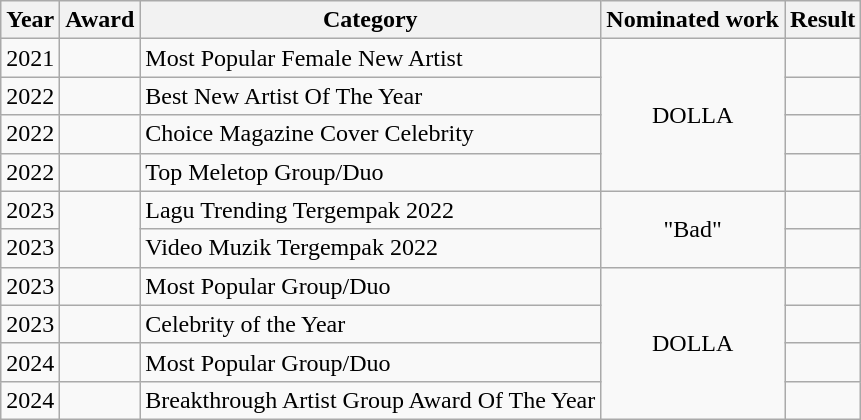<table class="wikitable">
<tr>
<th>Year</th>
<th>Award</th>
<th>Category</th>
<th>Nominated work</th>
<th>Result</th>
</tr>
<tr>
<td style="text-align:center">2021</td>
<td></td>
<td>Most Popular Female New Artist</td>
<td rowspan="4" style="text-align:center">DOLLA</td>
<td></td>
</tr>
<tr>
<td style="text-align:center">2022</td>
<td></td>
<td>Best New Artist Of The Year</td>
<td></td>
</tr>
<tr>
<td>2022</td>
<td></td>
<td>Choice Magazine Cover Celebrity</td>
<td></td>
</tr>
<tr>
<td style="text-align:center">2022</td>
<td></td>
<td>Top Meletop Group/Duo</td>
<td></td>
</tr>
<tr>
<td style="text-align:center">2023</td>
<td rowspan=2></td>
<td>Lagu Trending Tergempak 2022</td>
<td style="text-align:center" rowspan=2>"Bad"</td>
<td></td>
</tr>
<tr>
<td style="text-align:center">2023</td>
<td>Video Muzik Tergempak 2022</td>
<td></td>
</tr>
<tr>
<td style="text-align:center">2023</td>
<td></td>
<td>Most Popular Group/Duo</td>
<td rowspan="4" style="text-align:center">DOLLA</td>
<td></td>
</tr>
<tr>
<td style="text-align:center">2023</td>
<td></td>
<td>Celebrity of the Year</td>
<td></td>
</tr>
<tr>
<td style="text-align:center">2024</td>
<td></td>
<td>Most Popular Group/Duo</td>
<td></td>
</tr>
<tr>
<td style="text-align:center">2024</td>
<td></td>
<td>Breakthrough Artist Group Award Of The Year</td>
<td></td>
</tr>
</table>
